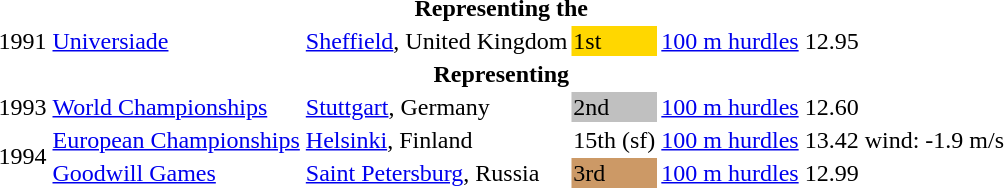<table>
<tr>
<th colspan="7">Representing the </th>
</tr>
<tr>
<td>1991</td>
<td><a href='#'>Universiade</a></td>
<td><a href='#'>Sheffield</a>, United Kingdom</td>
<td bgcolor="gold">1st</td>
<td><a href='#'>100 m hurdles</a></td>
<td>12.95</td>
</tr>
<tr>
<th colspan="7">Representing </th>
</tr>
<tr>
<td>1993</td>
<td><a href='#'>World Championships</a></td>
<td><a href='#'>Stuttgart</a>, Germany</td>
<td bgcolor="silver">2nd</td>
<td><a href='#'>100 m hurdles</a></td>
<td>12.60</td>
</tr>
<tr>
<td rowspan=2>1994</td>
<td><a href='#'>European Championships</a></td>
<td><a href='#'>Helsinki</a>, Finland</td>
<td>15th (sf)</td>
<td><a href='#'>100 m hurdles</a></td>
<td>13.42</td>
<td>wind: -1.9 m/s</td>
</tr>
<tr>
<td><a href='#'>Goodwill Games</a></td>
<td><a href='#'>Saint Petersburg</a>, Russia</td>
<td bgcolor="cc9966">3rd</td>
<td><a href='#'>100 m hurdles</a></td>
<td>12.99</td>
<td></td>
</tr>
</table>
